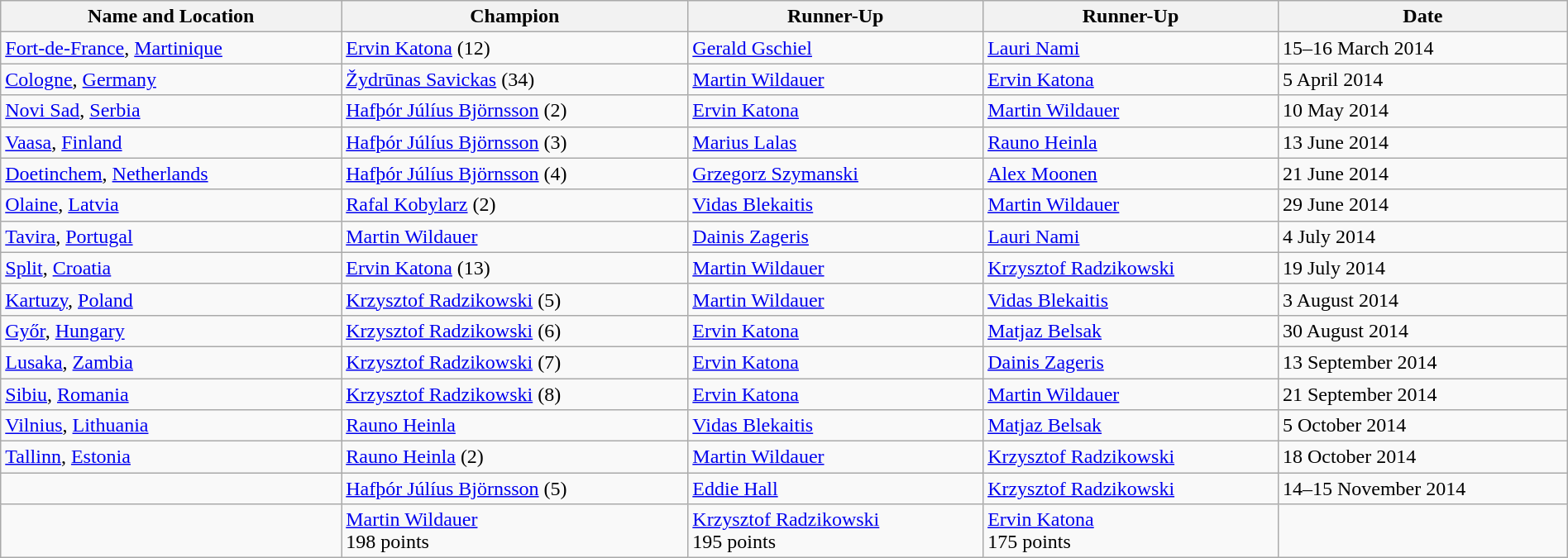<table class="wikitable" style="display: inline-table;width: 100%;">
<tr>
<th scope="col">Name and Location</th>
<th scope="col">Champion</th>
<th scope="col">Runner-Up</th>
<th scope="col">Runner-Up</th>
<th scope="col">Date</th>
</tr>
<tr>
<td> <a href='#'>Fort-de-France</a>, <a href='#'>Martinique</a><br> </td>
<td> <a href='#'>Ervin Katona</a> (12)</td>
<td> <a href='#'>Gerald Gschiel</a></td>
<td> <a href='#'>Lauri Nami</a></td>
<td>15–16 March 2014</td>
</tr>
<tr>
<td> <a href='#'>Cologne</a>, <a href='#'>Germany</a><br> </td>
<td> <a href='#'>Žydrūnas Savickas</a> (34)</td>
<td> <a href='#'>Martin Wildauer</a></td>
<td> <a href='#'>Ervin Katona</a></td>
<td>5 April 2014</td>
</tr>
<tr>
<td> <a href='#'>Novi Sad</a>, <a href='#'>Serbia</a><br> </td>
<td> <a href='#'>Hafþór Júlíus Björnsson</a> (2)</td>
<td> <a href='#'>Ervin Katona</a></td>
<td> <a href='#'>Martin Wildauer</a></td>
<td>10 May 2014</td>
</tr>
<tr>
<td> <a href='#'>Vaasa</a>, <a href='#'>Finland</a><br> </td>
<td> <a href='#'>Hafþór Júlíus Björnsson</a> (3)</td>
<td> <a href='#'>Marius Lalas</a></td>
<td> <a href='#'>Rauno Heinla</a></td>
<td>13 June 2014</td>
</tr>
<tr>
<td> <a href='#'>Doetinchem</a>, <a href='#'>Netherlands</a><br> </td>
<td> <a href='#'>Hafþór Júlíus Björnsson</a> (4)</td>
<td> <a href='#'>Grzegorz Szymanski</a></td>
<td> <a href='#'>Alex Moonen</a></td>
<td>21 June 2014</td>
</tr>
<tr>
<td> <a href='#'>Olaine</a>, <a href='#'>Latvia</a><br> </td>
<td> <a href='#'>Rafal Kobylarz</a> (2)</td>
<td> <a href='#'>Vidas Blekaitis</a></td>
<td> <a href='#'>Martin Wildauer</a></td>
<td>29 June 2014</td>
</tr>
<tr>
<td> <a href='#'>Tavira</a>, <a href='#'>Portugal</a><br> </td>
<td> <a href='#'>Martin Wildauer</a></td>
<td> <a href='#'>Dainis Zageris</a></td>
<td> <a href='#'>Lauri Nami</a></td>
<td>4 July 2014</td>
</tr>
<tr>
<td> <a href='#'>Split</a>, <a href='#'>Croatia</a><br> </td>
<td> <a href='#'>Ervin Katona</a> (13)</td>
<td> <a href='#'>Martin Wildauer</a></td>
<td> <a href='#'>Krzysztof Radzikowski</a></td>
<td>19 July 2014</td>
</tr>
<tr>
<td> <a href='#'>Kartuzy</a>, <a href='#'>Poland</a><br> </td>
<td> <a href='#'>Krzysztof Radzikowski</a> (5)</td>
<td> <a href='#'>Martin Wildauer</a></td>
<td> <a href='#'>Vidas Blekaitis</a></td>
<td>3 August 2014</td>
</tr>
<tr>
<td> <a href='#'>Győr</a>, <a href='#'>Hungary</a><br> </td>
<td> <a href='#'>Krzysztof Radzikowski</a> (6)</td>
<td><a href='#'>Ervin Katona</a></td>
<td><a href='#'>Matjaz Belsak</a></td>
<td>30 August 2014</td>
</tr>
<tr>
<td> <a href='#'>Lusaka</a>, <a href='#'>Zambia</a><br> </td>
<td> <a href='#'>Krzysztof Radzikowski</a> (7)</td>
<td> <a href='#'>Ervin Katona</a></td>
<td> <a href='#'>Dainis Zageris</a></td>
<td>13 September 2014</td>
</tr>
<tr>
<td> <a href='#'>Sibiu</a>, <a href='#'>Romania</a><br> </td>
<td> <a href='#'>Krzysztof Radzikowski</a> (8)</td>
<td> <a href='#'>Ervin Katona</a></td>
<td> <a href='#'>Martin Wildauer</a></td>
<td>21 September 2014</td>
</tr>
<tr>
<td> <a href='#'>Vilnius</a>, <a href='#'>Lithuania</a><br></td>
<td> <a href='#'>Rauno Heinla</a></td>
<td> <a href='#'>Vidas Blekaitis</a></td>
<td> <a href='#'>Matjaz Belsak</a></td>
<td>5 October 2014</td>
</tr>
<tr>
<td> <a href='#'>Tallinn</a>, <a href='#'>Estonia</a><br> </td>
<td> <a href='#'>Rauno Heinla</a> (2)</td>
<td> <a href='#'>Martin Wildauer</a></td>
<td> <a href='#'>Krzysztof Radzikowski</a></td>
<td>18 October 2014</td>
</tr>
<tr>
<td><br> </td>
<td> <a href='#'>Hafþór Júlíus Björnsson</a> (5)</td>
<td> <a href='#'>Eddie Hall</a></td>
<td> <a href='#'>Krzysztof Radzikowski</a></td>
<td>14–15 November 2014</td>
</tr>
<tr>
<td></td>
<td> <a href='#'>Martin Wildauer</a><br> 198 points</td>
<td> <a href='#'>Krzysztof Radzikowski</a><br> 195 points</td>
<td> <a href='#'>Ervin Katona</a><br> 175 points</td>
<td></td>
</tr>
</table>
